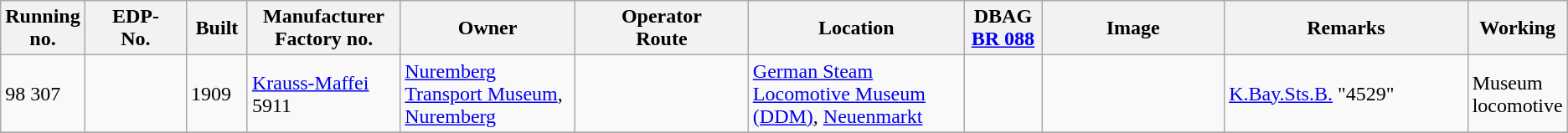<table class="wikitable" style="width="100%"; border:solid 1px #AAAAAA; background:#e3e3e3;">
<tr>
<th width="5%">Running<br>no.</th>
<th width="7%">EDP-<br>No.</th>
<th width="4%">Built</th>
<th width="10%">Manufacturer<br>Factory no.</th>
<th width="12%">Owner</th>
<th width="12%">Operator<br>Route</th>
<th width="15%">Location</th>
<th width="5%">DBAG<br><a href='#'>BR 088</a></th>
<th width="13%">Image</th>
<th width="20%">Remarks</th>
<th width="8%">Working</th>
</tr>
<tr>
<td>98 307</td>
<td></td>
<td>1909</td>
<td><a href='#'>Krauss-Maffei</a><br>5911</td>
<td><a href='#'>Nuremberg Transport Museum</a>, <a href='#'>Nuremberg</a></td>
<td></td>
<td><a href='#'>German Steam Locomotive Museum (DDM)</a>, <a href='#'>Neuenmarkt</a></td>
<td></td>
<td></td>
<td><a href='#'>K.Bay.Sts.B.</a> "4529"</td>
<td>Museum locomotive</td>
</tr>
<tr>
</tr>
</table>
